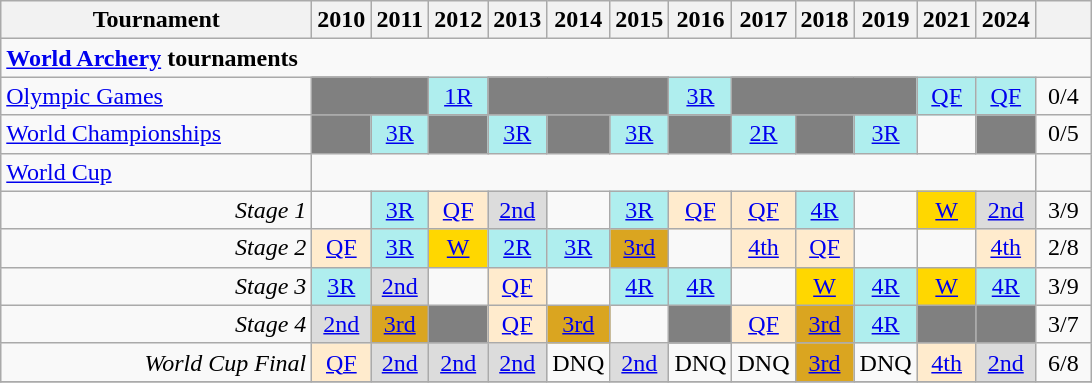<table class=wikitable style=text-align:center>
<tr>
<th width=200>Tournament</th>
<th width=30>2010</th>
<th width=30>2011</th>
<th width=30>2012</th>
<th width=30>2013</th>
<th width=30>2014</th>
<th>2015</th>
<th width="30">2016</th>
<th width=30>2017</th>
<th width=30>2018</th>
<th width=30>2019</th>
<th width=30>2021</th>
<th width=30>2024</th>
<th width=30></th>
</tr>
<tr>
<td colspan="14" style="text-align:left;"><strong><a href='#'>World Archery</a> tournaments</strong></td>
</tr>
<tr>
<td align=left><a href='#'>Olympic Games</a></td>
<td colspan="2" style="background:#808080;"></td>
<td style="background:#afeeee;"><a href='#'>1R</a></td>
<td colspan="3" style="background:#808080;"></td>
<td style="background:#afeeee;"><a href='#'>3R</a></td>
<td colspan="3" style="background:#808080;"></td>
<td style="background:#afeeee;"><a href='#'>QF</a></td>
<td style="background:#afeeee;"><a href='#'>QF</a></td>
<td>0/4</td>
</tr>
<tr>
<td align=left><a href='#'>World Championships</a></td>
<td style="background:#808080;"></td>
<td style="background:#afeeee;"><a href='#'>3R</a></td>
<td style="background:#808080;"></td>
<td style="background:#afeeee;"><a href='#'>3R</a></td>
<td style="background:#808080;"></td>
<td style="background:#afeeee;"><a href='#'>3R</a></td>
<td style="background:#808080;"></td>
<td style="background:#afeeee;"><a href='#'>2R</a></td>
<td style="background:#808080;"></td>
<td style="background:#afeeee;"><a href='#'>3R</a></td>
<td></td>
<td style="background:#808080;"></td>
<td>0/5</td>
</tr>
<tr>
<td align=left><a href='#'>World Cup</a></td>
<td colspan="12"></td>
</tr>
<tr>
<td align=right><em>Stage 1</em></td>
<td></td>
<td style="background:#afeeee;"><a href='#'>3R</a></td>
<td style="background:#ffebcd;"><a href='#'>QF</a></td>
<td style="background:#DCDCDC;"><a href='#'>2nd</a></td>
<td></td>
<td style="background:#afeeee;"><a href='#'>3R</a></td>
<td style="background:#ffebcd;"><a href='#'>QF</a></td>
<td style="background:#ffebcd;"><a href='#'>QF</a></td>
<td style="background:#afeeee;"><a href='#'>4R</a></td>
<td></td>
<td style="background:#FFD700;"><a href='#'>W</a></td>
<td style="background:#DCDCDC;"><a href='#'>2nd</a></td>
<td>3/9</td>
</tr>
<tr>
<td align=right><em>Stage 2</em></td>
<td style="background:#ffebcd;"><a href='#'>QF</a></td>
<td style="background:#afeeee;"><a href='#'>3R</a></td>
<td style="background:#FFD700;"><a href='#'>W</a></td>
<td style="background:#afeeee;"><a href='#'>2R</a></td>
<td style="background:#afeeee;"><a href='#'>3R</a></td>
<td style="background:#DAA520;"><a href='#'>3rd</a></td>
<td></td>
<td style="background:#ffebcd;"><a href='#'>4th</a></td>
<td style="background:#ffebcd;"><a href='#'>QF</a></td>
<td></td>
<td></td>
<td style="background:#ffebcd;"><a href='#'>4th</a></td>
<td>2/8</td>
</tr>
<tr>
<td align=right><em>Stage 3</em></td>
<td style="background:#afeeee;"><a href='#'>3R</a></td>
<td style="background:#DCDCDC;"><a href='#'>2nd</a></td>
<td></td>
<td style="background:#ffebcd;"><a href='#'>QF</a></td>
<td></td>
<td style="background:#afeeee;"><a href='#'>4R</a></td>
<td style="background:#afeeee;"><a href='#'>4R</a></td>
<td></td>
<td style="background:#FFD700;"><a href='#'>W</a></td>
<td style="background:#afeeee;"><a href='#'>4R</a></td>
<td style="background:#FFD700;"><a href='#'>W</a></td>
<td style="background:#afeeee;"><a href='#'>4R</a></td>
<td>3/9</td>
</tr>
<tr>
<td align=right><em>Stage 4</em></td>
<td style="background:#DCDCDC;"><a href='#'>2nd</a></td>
<td style="background:#DAA520;"><a href='#'>3rd</a></td>
<td style="background:#808080;"></td>
<td style="background:#ffebcd;"><a href='#'>QF</a></td>
<td style="background:#DAA520;"><a href='#'>3rd</a></td>
<td></td>
<td style="background:#808080;"></td>
<td style="background:#ffebcd;"><a href='#'>QF</a></td>
<td style="background:#DAA520;"><a href='#'>3rd</a></td>
<td style="background:#afeeee;"><a href='#'>4R</a></td>
<td style="background:#808080;"></td>
<td style="background:#808080;"></td>
<td>3/7</td>
</tr>
<tr>
<td align=right><em>World Cup Final</em></td>
<td style="background:#ffebcd;"><a href='#'>QF</a></td>
<td style="background:#DCDCDC;"><a href='#'>2nd</a></td>
<td style="background:#DCDCDC;"><a href='#'>2nd</a></td>
<td style="background:#DCDCDC;"><a href='#'>2nd</a></td>
<td>DNQ</td>
<td style="background:#DCDCDC;"><a href='#'>2nd</a></td>
<td>DNQ</td>
<td>DNQ</td>
<td style="background:#DAA520;"><a href='#'>3rd</a></td>
<td>DNQ</td>
<td style="background:#ffebcd;"><a href='#'>4th</a></td>
<td style="background:#DCDCDC;"><a href='#'>2nd</a></td>
<td>6/8</td>
</tr>
<tr>
</tr>
</table>
